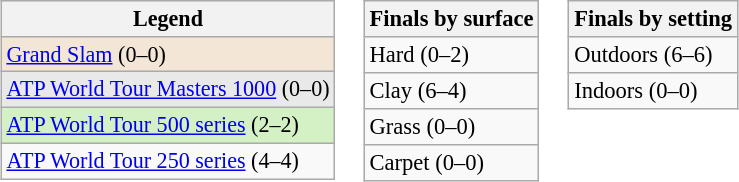<table>
<tr valign=top>
<td><br><table class=wikitable style=font-size:92%>
<tr>
<th>Legend</th>
</tr>
<tr style="background:#f3e6d7;">
<td><a href='#'>Grand Slam</a> (0–0)</td>
</tr>
<tr style="background:#e9e9e9;">
<td><a href='#'>ATP World Tour Masters 1000</a> (0–0)</td>
</tr>
<tr style="background:#d4f1c5;">
<td><a href='#'>ATP World Tour 500 series</a> (2–2)</td>
</tr>
<tr>
<td><a href='#'>ATP World Tour 250 series</a> (4–4)</td>
</tr>
</table>
</td>
<td><br><table class=wikitable style=font-size:94%>
<tr>
<th>Finals by surface</th>
</tr>
<tr>
<td>Hard (0–2)</td>
</tr>
<tr>
<td>Clay (6–4)</td>
</tr>
<tr>
<td>Grass (0–0)</td>
</tr>
<tr>
<td>Carpet (0–0)</td>
</tr>
</table>
</td>
<td><br><table class=wikitable style=font-size:94%>
<tr>
<th>Finals by setting</th>
</tr>
<tr>
<td>Outdoors (6–6)</td>
</tr>
<tr>
<td>Indoors (0–0)</td>
</tr>
</table>
</td>
</tr>
</table>
